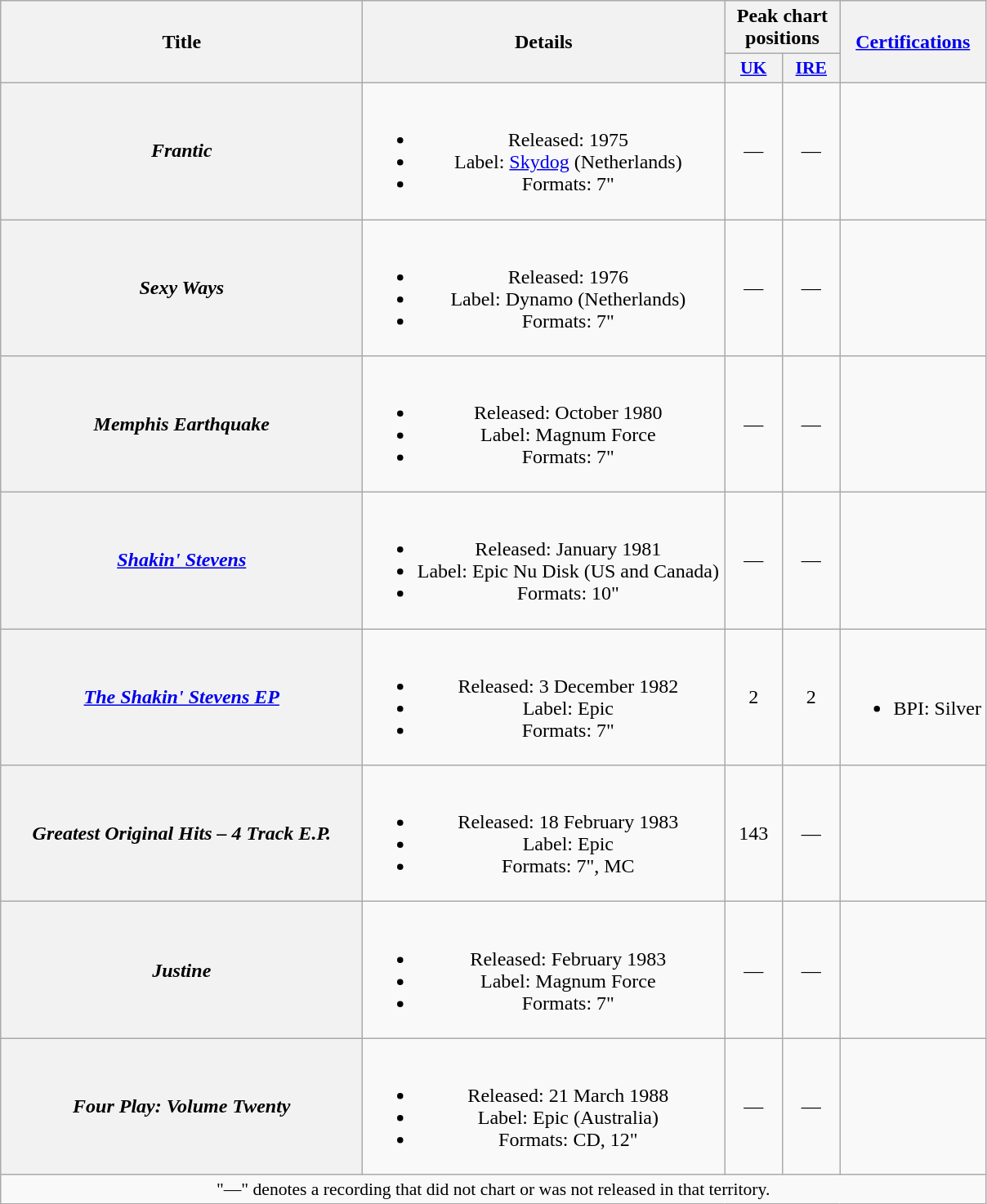<table class="wikitable plainrowheaders" style="text-align:center;">
<tr>
<th rowspan="2" scope="col" style="width:18em;">Title</th>
<th rowspan="2" scope="col" style="width:18em;">Details</th>
<th colspan="2" scope="col">Peak chart positions</th>
<th rowspan="2" scope="col"><a href='#'>Certifications</a></th>
</tr>
<tr>
<th scope="col" style="width:2.8em;font-size:90%;"><a href='#'>UK</a><br></th>
<th scope="col" style="width:2.8em;font-size:90%;"><a href='#'>IRE</a><br></th>
</tr>
<tr>
<th scope="row"><em>Frantic</em> </th>
<td><br><ul><li>Released: 1975</li><li>Label: <a href='#'>Skydog</a> <span>(Netherlands)</span></li><li>Formats: 7"</li></ul></td>
<td>—</td>
<td>—</td>
<td></td>
</tr>
<tr>
<th scope="row"><em>Sexy Ways </em></th>
<td><br><ul><li>Released: 1976</li><li>Label: Dynamo <span>(Netherlands)</span></li><li>Formats: 7"</li></ul></td>
<td>—</td>
<td>—</td>
<td></td>
</tr>
<tr>
<th scope="row"><em>Memphis Earthquake </em></th>
<td><br><ul><li>Released: October 1980</li><li>Label: Magnum Force</li><li>Formats: 7"</li></ul></td>
<td>—</td>
<td>—</td>
<td></td>
</tr>
<tr>
<th scope="row"><em><a href='#'>Shakin' Stevens</a></em></th>
<td><br><ul><li>Released: January 1981</li><li>Label: Epic Nu Disk <span>(US and Canada)</span></li><li>Formats: 10"</li></ul></td>
<td>—</td>
<td>—</td>
<td></td>
</tr>
<tr>
<th scope="row"><em><a href='#'>The Shakin' Stevens EP</a></em></th>
<td><br><ul><li>Released: 3 December 1982</li><li>Label: Epic</li><li>Formats: 7"</li></ul></td>
<td>2</td>
<td>2</td>
<td><br><ul><li>BPI: Silver</li></ul></td>
</tr>
<tr>
<th scope="row"><em>Greatest Original Hits – 4 Track E.P.</em></th>
<td><br><ul><li>Released: 18 February 1983</li><li>Label: Epic</li><li>Formats: 7", MC</li></ul></td>
<td>143</td>
<td>—</td>
<td></td>
</tr>
<tr>
<th scope="row"><em>Justine </em></th>
<td><br><ul><li>Released: February 1983</li><li>Label: Magnum Force</li><li>Formats: 7"</li></ul></td>
<td>—</td>
<td>—</td>
<td></td>
</tr>
<tr>
<th scope="row"><em>Four Play: Volume Twenty</em></th>
<td><br><ul><li>Released: 21 March 1988</li><li>Label: Epic <span>(Australia)</span></li><li>Formats: CD, 12"</li></ul></td>
<td>—</td>
<td>—</td>
<td></td>
</tr>
<tr>
<td colspan="5" style="font-size:90%">"—" denotes a recording that did not chart or was not released in that territory.</td>
</tr>
</table>
